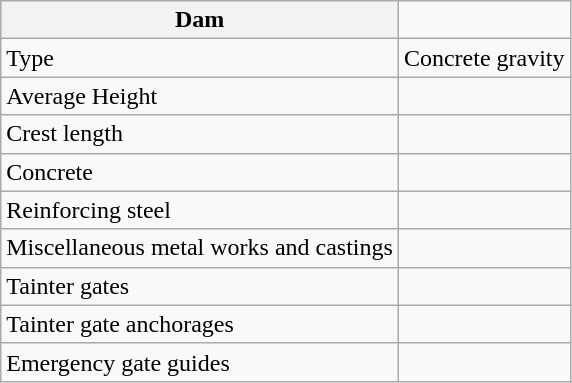<table class="wikitable">
<tr>
<th>Dam</th>
</tr>
<tr>
<td>Type</td>
<td>Concrete gravity</td>
</tr>
<tr>
<td>Average Height</td>
<td></td>
</tr>
<tr>
<td>Crest length</td>
<td></td>
</tr>
<tr>
<td>Concrete</td>
<td></td>
</tr>
<tr>
<td>Reinforcing steel</td>
<td></td>
</tr>
<tr>
<td>Miscellaneous metal works and castings</td>
<td></td>
</tr>
<tr>
<td>Tainter gates</td>
<td></td>
</tr>
<tr>
<td>Tainter gate anchorages</td>
<td></td>
</tr>
<tr>
<td>Emergency gate guides</td>
<td></td>
</tr>
</table>
